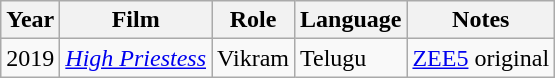<table class="wikitable sortable">
<tr>
<th>Year</th>
<th>Film</th>
<th>Role</th>
<th>Language</th>
<th>Notes</th>
</tr>
<tr>
<td>2019</td>
<td><em><a href='#'>High Priestess</a></em></td>
<td>Vikram</td>
<td>Telugu</td>
<td><a href='#'>ZEE5</a> original</td>
</tr>
</table>
